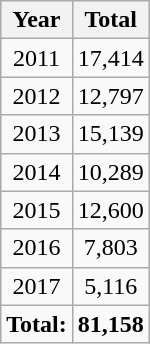<table class="wikitable sortable" style="text-align: center;">
<tr>
<th>Year</th>
<th>Total</th>
</tr>
<tr>
<td>2011</td>
<td>17,414</td>
</tr>
<tr>
<td>2012</td>
<td>12,797</td>
</tr>
<tr>
<td>2013</td>
<td>15,139</td>
</tr>
<tr>
<td>2014</td>
<td>10,289</td>
</tr>
<tr>
<td>2015</td>
<td>12,600</td>
</tr>
<tr>
<td>2016</td>
<td>7,803</td>
</tr>
<tr>
<td>2017</td>
<td>5,116</td>
</tr>
<tr>
<td><strong>Total:</strong></td>
<td><strong>81,158</strong></td>
</tr>
</table>
